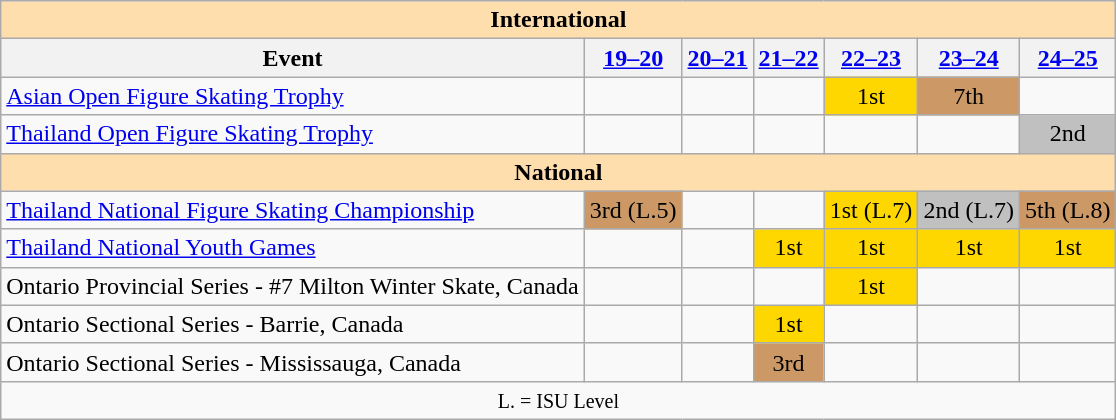<table class="wikitable" style="text-align:center">
<tr>
<th style="background-color: #ffdead; " colspan=14 align=center>International</th>
</tr>
<tr>
<th>Event</th>
<th><a href='#'>19–20</a></th>
<th><a href='#'>20–21</a></th>
<th><a href='#'>21–22</a></th>
<th><a href='#'>22–23</a></th>
<th><a href='#'>23–24</a></th>
<th><a href='#'>24–25</a></th>
</tr>
<tr>
<td align=left><a href='#'>Asian Open Figure Skating Trophy</a></td>
<td></td>
<td></td>
<td></td>
<td bgcolor=gold>1st</td>
<td bgcolor=cc9966>7th</td>
<td></td>
</tr>
<tr>
<td align=left><a href='#'>Thailand Open Figure Skating Trophy</a></td>
<td></td>
<td></td>
<td></td>
<td></td>
<td></td>
<td bgcolor=silver>2nd</td>
</tr>
<tr>
<th style="background-color: #ffdead; " colspan=14 align=center>National</th>
</tr>
<tr>
<td align=left><a href='#'>Thailand National Figure Skating Championship</a></td>
<td bgcolor=cc9966>3rd (L.5)</td>
<td></td>
<td></td>
<td bgcolor=gold>1st (L.7)</td>
<td bgcolor=silver>2nd (L.7)</td>
<td bgcolor=cc9966>5th (L.8)</td>
</tr>
<tr>
<td align=left><a href='#'>Thailand National Youth Games</a></td>
<td></td>
<td></td>
<td bgcolor=gold>1st</td>
<td bgcolor=gold>1st</td>
<td bgcolor=gold>1st</td>
<td bgcolor=gold>1st</td>
</tr>
<tr>
<td align=left>Ontario Provincial Series - #7 Milton Winter Skate, Canada</td>
<td></td>
<td></td>
<td></td>
<td bgcolor=gold>1st</td>
<td></td>
<td></td>
</tr>
<tr>
<td align=left>Ontario Sectional Series - Barrie, Canada</td>
<td></td>
<td></td>
<td bgcolor=gold>1st</td>
<td></td>
<td></td>
<td></td>
</tr>
<tr>
<td align=left>Ontario Sectional Series - Mississauga, Canada</td>
<td></td>
<td></td>
<td bgcolor=cc9966>3rd</td>
<td></td>
<td></td>
<td></td>
</tr>
<tr>
<td colspan=14 align=center><small> L. = ISU Level</small></td>
</tr>
</table>
